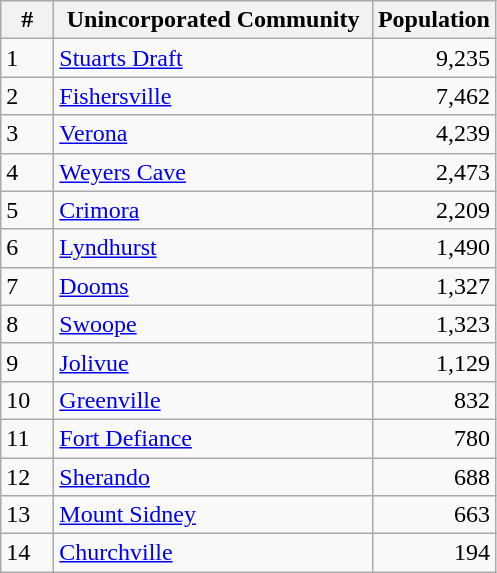<table class="wikitable">
<tr>
<th scope="col" style="width: 28px;">#</th>
<th scope="col" style="width: 205px;">Unincorporated Community</th>
<th>Population</th>
</tr>
<tr>
<td>1</td>
<td><a href='#'>Stuarts Draft</a></td>
<td align="right">9,235</td>
</tr>
<tr>
<td>2</td>
<td><a href='#'>Fishersville</a></td>
<td align="right">7,462</td>
</tr>
<tr>
<td>3</td>
<td><a href='#'>Verona</a></td>
<td align="right">4,239</td>
</tr>
<tr>
<td>4</td>
<td><a href='#'>Weyers Cave</a></td>
<td align="right">2,473</td>
</tr>
<tr>
<td>5</td>
<td><a href='#'>Crimora</a></td>
<td align="right">2,209</td>
</tr>
<tr>
<td>6</td>
<td><a href='#'>Lyndhurst</a></td>
<td align="right">1,490</td>
</tr>
<tr>
<td>7</td>
<td><a href='#'>Dooms</a></td>
<td align="right">1,327</td>
</tr>
<tr>
<td>8</td>
<td><a href='#'>Swoope</a></td>
<td align="right">1,323</td>
</tr>
<tr>
<td>9</td>
<td><a href='#'>Jolivue</a></td>
<td align="right">1,129</td>
</tr>
<tr>
<td>10</td>
<td><a href='#'>Greenville</a></td>
<td align="right">832</td>
</tr>
<tr>
<td>11</td>
<td><a href='#'>Fort Defiance</a></td>
<td align="right">780</td>
</tr>
<tr>
<td>12</td>
<td><a href='#'>Sherando</a></td>
<td align="right">688</td>
</tr>
<tr>
<td>13</td>
<td><a href='#'>Mount Sidney</a></td>
<td align="right">663</td>
</tr>
<tr>
<td>14</td>
<td><a href='#'>Churchville</a></td>
<td align="right">194</td>
</tr>
</table>
